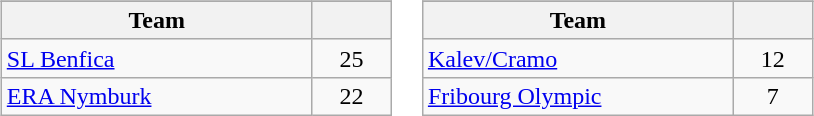<table>
<tr valign="top">
<td><br><table class="wikitable">
<tr>
</tr>
<tr>
<th width="200">Team</th>
<th width="45"></th>
</tr>
<tr>
<td> <a href='#'>SL Benfica</a></td>
<td align="center">25</td>
</tr>
<tr>
<td> <a href='#'>ERA Nymburk</a></td>
<td align="center">22</td>
</tr>
</table>
</td>
<td><br><table class="wikitable">
<tr>
</tr>
<tr>
<th width="200">Team</th>
<th width="45"></th>
</tr>
<tr>
<td> <a href='#'>Kalev/Cramo</a></td>
<td align="center">12</td>
</tr>
<tr>
<td> <a href='#'>Fribourg Olympic</a></td>
<td align="center">7</td>
</tr>
</table>
</td>
</tr>
</table>
